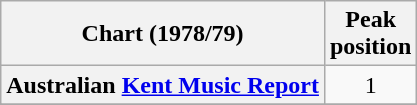<table class="wikitable sortable plainrowheaders">
<tr>
<th scope="col">Chart (1978/79)</th>
<th scope="col">Peak<br>position</th>
</tr>
<tr>
<th scope="row">Australian <a href='#'>Kent Music Report</a></th>
<td style="text-align:center;">1</td>
</tr>
<tr>
</tr>
<tr>
</tr>
</table>
